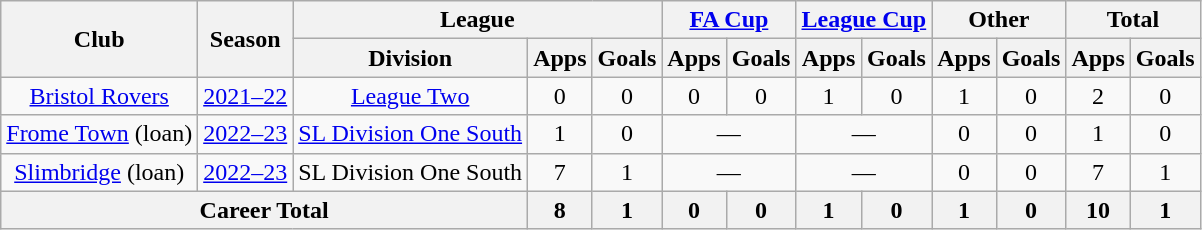<table class=wikitable style="text-align: center">
<tr>
<th rowspan=2>Club</th>
<th rowspan=2>Season</th>
<th colspan=3>League</th>
<th colspan=2><a href='#'>FA Cup</a></th>
<th colspan=2><a href='#'>League Cup</a></th>
<th colspan=2>Other</th>
<th colspan=2>Total</th>
</tr>
<tr>
<th>Division</th>
<th>Apps</th>
<th>Goals</th>
<th>Apps</th>
<th>Goals</th>
<th>Apps</th>
<th>Goals</th>
<th>Apps</th>
<th>Goals</th>
<th>Apps</th>
<th>Goals</th>
</tr>
<tr>
<td><a href='#'>Bristol Rovers</a></td>
<td><a href='#'>2021–22</a></td>
<td><a href='#'>League Two</a></td>
<td>0</td>
<td>0</td>
<td>0</td>
<td>0</td>
<td>1</td>
<td>0</td>
<td>1</td>
<td>0</td>
<td>2</td>
<td>0</td>
</tr>
<tr>
<td><a href='#'>Frome Town</a> (loan)</td>
<td><a href='#'>2022–23</a></td>
<td><a href='#'>SL Division One South</a></td>
<td>1</td>
<td>0</td>
<td colspan="2">—</td>
<td colspan="2">—</td>
<td>0</td>
<td>0</td>
<td>1</td>
<td>0</td>
</tr>
<tr>
<td><a href='#'>Slimbridge</a> (loan)</td>
<td><a href='#'>2022–23</a></td>
<td>SL Division One South</td>
<td>7</td>
<td>1</td>
<td colspan="2">—</td>
<td colspan="2">—</td>
<td>0</td>
<td>0</td>
<td>7</td>
<td>1</td>
</tr>
<tr>
<th colspan="3">Career Total</th>
<th>8</th>
<th>1</th>
<th>0</th>
<th>0</th>
<th>1</th>
<th>0</th>
<th>1</th>
<th>0</th>
<th>10</th>
<th>1</th>
</tr>
</table>
